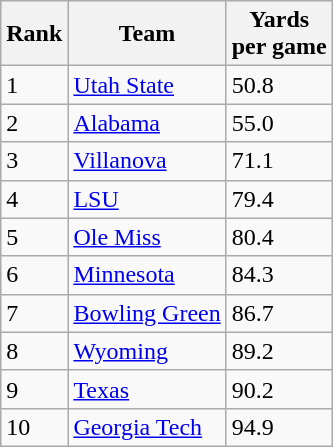<table class="wikitable sortable">
<tr>
<th>Rank</th>
<th>Team</th>
<th>Yards<br>per game</th>
</tr>
<tr>
<td>1</td>
<td><a href='#'>Utah State</a></td>
<td>50.8</td>
</tr>
<tr>
<td>2</td>
<td><a href='#'>Alabama</a></td>
<td>55.0</td>
</tr>
<tr>
<td>3</td>
<td><a href='#'>Villanova</a></td>
<td>71.1</td>
</tr>
<tr>
<td>4</td>
<td><a href='#'>LSU</a></td>
<td>79.4</td>
</tr>
<tr>
<td>5</td>
<td><a href='#'>Ole Miss</a></td>
<td>80.4</td>
</tr>
<tr>
<td>6</td>
<td><a href='#'>Minnesota</a></td>
<td>84.3</td>
</tr>
<tr>
<td>7</td>
<td><a href='#'>Bowling Green</a></td>
<td>86.7</td>
</tr>
<tr>
<td>8</td>
<td><a href='#'>Wyoming</a></td>
<td>89.2</td>
</tr>
<tr>
<td>9</td>
<td><a href='#'>Texas</a></td>
<td>90.2</td>
</tr>
<tr>
<td>10</td>
<td><a href='#'>Georgia Tech</a></td>
<td>94.9</td>
</tr>
</table>
